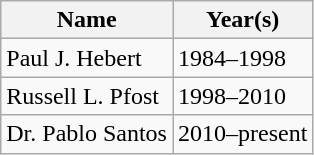<table class="wikitable" border="1">
<tr>
<th>Name</th>
<th>Year(s)</th>
</tr>
<tr>
<td>Paul J. Hebert</td>
<td>1984–1998</td>
</tr>
<tr>
<td>Russell L. Pfost</td>
<td>1998–2010</td>
</tr>
<tr>
<td>Dr. Pablo Santos</td>
<td>2010–present</td>
</tr>
</table>
